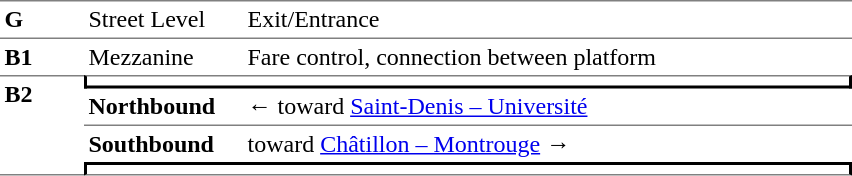<table border=0 cellspacing=0 cellpadding=3>
<tr>
<td style="border-top:solid 1px gray;" width=50 valign=top><strong>G</strong></td>
<td style="border-top:solid 1px gray;" width=100 valign=top>Street Level</td>
<td style="border-top:solid 1px gray;" width=400 valign=top>Exit/Entrance</td>
</tr>
<tr>
<td style="border-top:solid 1px gray;" width=50 valign=top><strong>B1</strong></td>
<td style="border-top:solid 1px gray;" width=100 valign=top>Mezzanine</td>
<td style="border-top:solid 1px gray;" width=400 valign=top>Fare control, connection between platform</td>
</tr>
<tr>
<td style="border-top:solid 1px gray;border-bottom:solid 1px gray;" width=50 rowspan=4 valign=top><strong>B2</strong></td>
<td style="border-top:solid 1px gray;border-right:solid 2px black;border-left:solid 2px black;border-bottom:solid 2px black;text-align:center;" colspan=2></td>
</tr>
<tr>
<td style="border-bottom:solid 1px gray;" width=100><strong>Northbound</strong></td>
<td style="border-bottom:solid 1px gray;" width=390>←   toward <a href='#'>Saint-Denis – Université</a> </td>
</tr>
<tr>
<td><strong>Southbound</strong></td>
<td>    toward <a href='#'>Châtillon – Montrouge</a>  →</td>
</tr>
<tr>
<td style="border-top:solid 2px black;border-right:solid 2px black;border-left:solid 2px black;border-bottom:solid 1px gray;text-align:center;" colspan=2></td>
</tr>
</table>
